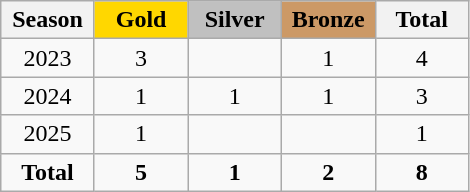<table class="wikitable" style="text-align:center;">
<tr>
<th width = "55">Season</th>
<th width = "55" style="background: gold;">Gold</th>
<th width = "55" style="background: silver;">Silver</th>
<th width = "55" style="background: #cc9966;">Bronze</th>
<th width = "55">Total</th>
</tr>
<tr>
<td>2023</td>
<td>3</td>
<td></td>
<td>1</td>
<td>4</td>
</tr>
<tr>
<td>2024</td>
<td>1</td>
<td>1</td>
<td>1</td>
<td>3</td>
</tr>
<tr>
<td>2025</td>
<td>1</td>
<td></td>
<td></td>
<td>1</td>
</tr>
<tr>
<td><strong>Total</strong></td>
<td><strong>5</strong></td>
<td><strong>1</strong></td>
<td><strong>2</strong></td>
<td><strong>8</strong></td>
</tr>
</table>
